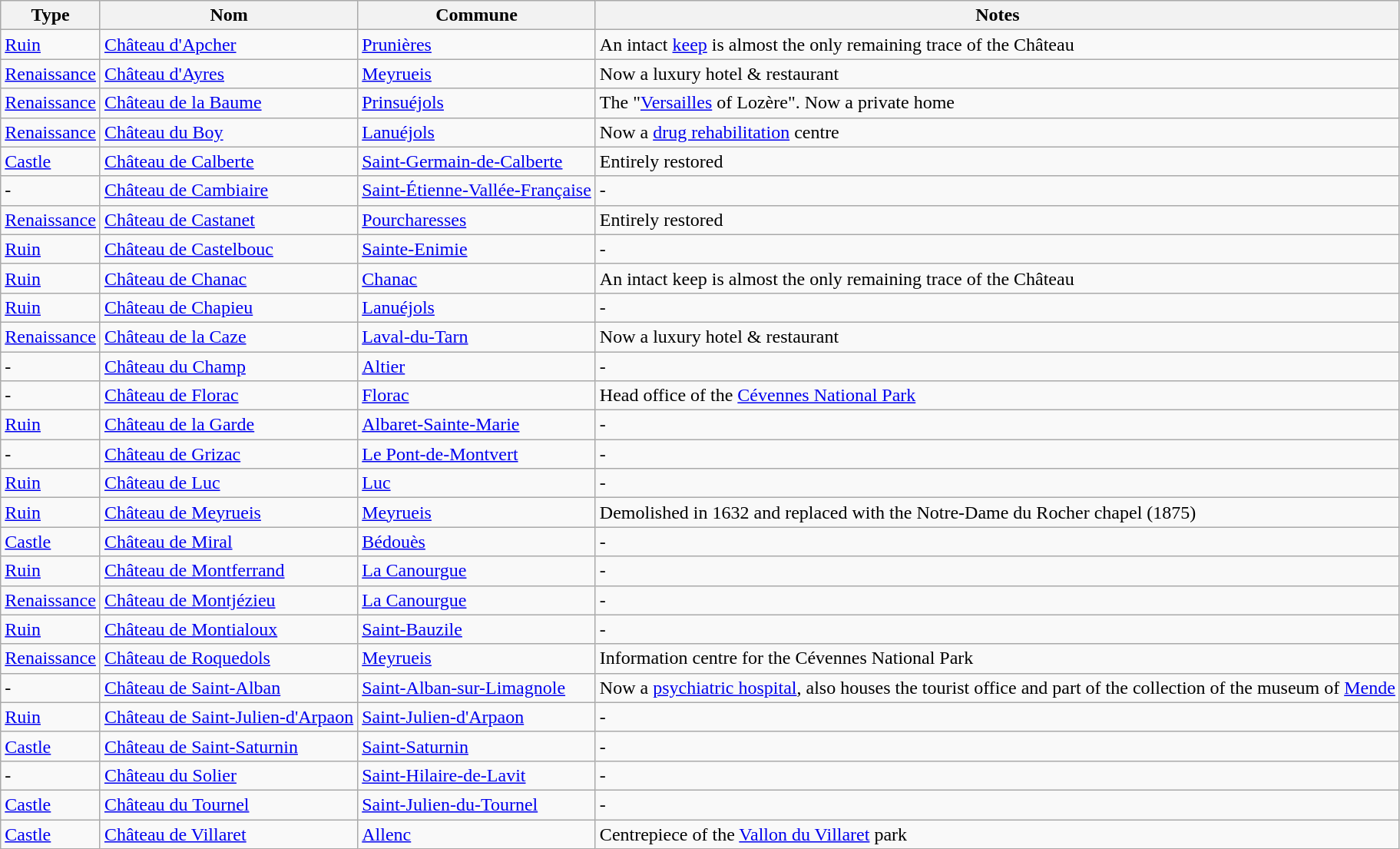<table class="wikitable sortable">
<tr>
<th>Type</th>
<th>Nom</th>
<th>Commune</th>
<th>Notes</th>
</tr>
<tr>
<td><a href='#'>Ruin</a></td>
<td><a href='#'>Château d'Apcher</a></td>
<td><a href='#'>Prunières</a></td>
<td>An intact <a href='#'>keep</a> is almost the only remaining trace of the Château</td>
</tr>
<tr>
<td><a href='#'>Renaissance</a></td>
<td><a href='#'>Château d'Ayres</a></td>
<td><a href='#'>Meyrueis</a></td>
<td>Now a luxury hotel & restaurant</td>
</tr>
<tr>
<td><a href='#'>Renaissance</a></td>
<td><a href='#'>Château de la Baume</a></td>
<td><a href='#'>Prinsuéjols</a></td>
<td>The "<a href='#'>Versailles</a> of Lozère". Now a private home</td>
</tr>
<tr>
<td><a href='#'>Renaissance</a></td>
<td><a href='#'>Château du Boy</a></td>
<td><a href='#'>Lanuéjols</a></td>
<td>Now a <a href='#'>drug rehabilitation</a> centre</td>
</tr>
<tr>
<td><a href='#'>Castle</a></td>
<td><a href='#'>Château de Calberte</a></td>
<td><a href='#'>Saint-Germain-de-Calberte</a></td>
<td>Entirely restored</td>
</tr>
<tr>
<td>-</td>
<td><a href='#'>Château de Cambiaire</a></td>
<td><a href='#'>Saint-Étienne-Vallée-Française</a></td>
<td>-</td>
</tr>
<tr>
<td><a href='#'>Renaissance</a></td>
<td><a href='#'>Château de Castanet</a></td>
<td><a href='#'>Pourcharesses</a></td>
<td>Entirely restored</td>
</tr>
<tr>
<td><a href='#'>Ruin</a></td>
<td><a href='#'>Château de Castelbouc</a></td>
<td><a href='#'>Sainte-Enimie</a></td>
<td>-</td>
</tr>
<tr>
<td><a href='#'>Ruin</a></td>
<td><a href='#'>Château de Chanac</a></td>
<td><a href='#'>Chanac</a></td>
<td>An intact keep is almost the only remaining trace of the Château</td>
</tr>
<tr>
<td><a href='#'>Ruin</a></td>
<td><a href='#'>Château de Chapieu</a></td>
<td><a href='#'>Lanuéjols</a></td>
<td>-</td>
</tr>
<tr>
<td><a href='#'>Renaissance</a></td>
<td><a href='#'>Château de la Caze</a></td>
<td><a href='#'>Laval-du-Tarn</a></td>
<td>Now a luxury hotel & restaurant</td>
</tr>
<tr>
<td>-</td>
<td><a href='#'>Château du Champ</a></td>
<td><a href='#'>Altier</a></td>
<td>-</td>
</tr>
<tr>
<td>-</td>
<td><a href='#'>Château de Florac</a></td>
<td><a href='#'>Florac</a></td>
<td>Head office of the <a href='#'>Cévennes National Park</a></td>
</tr>
<tr>
<td><a href='#'>Ruin</a></td>
<td><a href='#'>Château de la Garde</a></td>
<td><a href='#'>Albaret-Sainte-Marie</a></td>
<td>-</td>
</tr>
<tr>
<td>-</td>
<td><a href='#'>Château de Grizac</a></td>
<td><a href='#'>Le Pont-de-Montvert</a></td>
<td>-</td>
</tr>
<tr>
<td><a href='#'>Ruin</a></td>
<td><a href='#'>Château de Luc</a></td>
<td><a href='#'>Luc</a></td>
<td>-</td>
</tr>
<tr>
<td><a href='#'>Ruin</a></td>
<td><a href='#'>Château de Meyrueis</a></td>
<td><a href='#'>Meyrueis</a></td>
<td>Demolished in 1632 and replaced with the Notre-Dame du Rocher chapel (1875)</td>
</tr>
<tr>
<td><a href='#'>Castle</a></td>
<td><a href='#'>Château de Miral</a></td>
<td><a href='#'>Bédouès</a></td>
<td>-</td>
</tr>
<tr>
<td><a href='#'>Ruin</a></td>
<td><a href='#'>Château de Montferrand</a></td>
<td><a href='#'>La Canourgue</a></td>
<td>-</td>
</tr>
<tr>
<td><a href='#'>Renaissance</a></td>
<td><a href='#'>Château de Montjézieu</a></td>
<td><a href='#'>La Canourgue</a></td>
<td>-</td>
</tr>
<tr>
<td><a href='#'>Ruin</a></td>
<td><a href='#'>Château de Montialoux</a></td>
<td><a href='#'>Saint-Bauzile</a></td>
<td>-</td>
</tr>
<tr>
<td><a href='#'>Renaissance</a></td>
<td><a href='#'>Château de Roquedols</a></td>
<td><a href='#'>Meyrueis</a></td>
<td>Information centre for the Cévennes National Park</td>
</tr>
<tr>
<td>-</td>
<td><a href='#'>Château de Saint-Alban</a></td>
<td><a href='#'>Saint-Alban-sur-Limagnole</a></td>
<td>Now a <a href='#'>psychiatric hospital</a>, also houses the tourist office and part of the collection of the museum of <a href='#'>Mende</a></td>
</tr>
<tr>
<td><a href='#'>Ruin</a></td>
<td><a href='#'>Château de Saint-Julien-d'Arpaon</a></td>
<td><a href='#'>Saint-Julien-d'Arpaon</a></td>
<td>-</td>
</tr>
<tr>
<td><a href='#'>Castle</a></td>
<td><a href='#'>Château de Saint-Saturnin</a></td>
<td><a href='#'>Saint-Saturnin</a></td>
<td>-</td>
</tr>
<tr>
<td>-</td>
<td><a href='#'>Château du Solier</a></td>
<td><a href='#'>Saint-Hilaire-de-Lavit</a></td>
<td>-</td>
</tr>
<tr>
<td><a href='#'>Castle</a></td>
<td><a href='#'>Château du Tournel</a></td>
<td><a href='#'>Saint-Julien-du-Tournel</a></td>
<td>-</td>
</tr>
<tr>
<td><a href='#'>Castle</a></td>
<td><a href='#'>Château de Villaret</a></td>
<td><a href='#'>Allenc</a></td>
<td>Centrepiece of the <a href='#'>Vallon du Villaret</a> park</td>
</tr>
</table>
